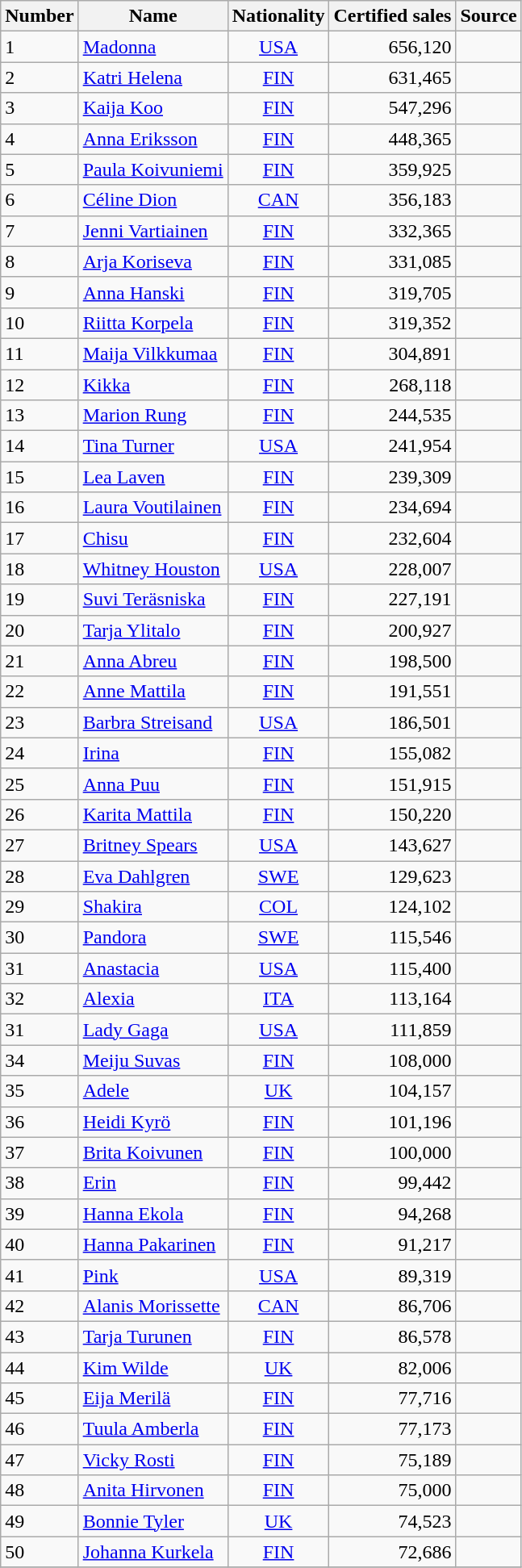<table class="wikitable sortable">
<tr>
<th>Number</th>
<th>Name</th>
<th>Nationality</th>
<th>Certified sales</th>
<th>Source</th>
</tr>
<tr>
<td>1</td>
<td><a href='#'>Madonna</a></td>
<td style="text-align:center;"><a href='#'>USA</a></td>
<td align=right>656,120</td>
<td align=center></td>
</tr>
<tr>
<td>2</td>
<td><a href='#'>Katri Helena</a></td>
<td style="text-align:center;"><a href='#'>FIN</a></td>
<td align=right>631,465</td>
<td align=center></td>
</tr>
<tr>
<td>3</td>
<td><a href='#'>Kaija Koo</a></td>
<td style="text-align:center;"><a href='#'>FIN</a></td>
<td align=right>547,296</td>
<td align=center></td>
</tr>
<tr>
<td>4</td>
<td><a href='#'>Anna Eriksson</a></td>
<td style="text-align:center;"><a href='#'>FIN</a></td>
<td align=right>448,365</td>
<td align=center></td>
</tr>
<tr>
<td>5</td>
<td><a href='#'>Paula Koivuniemi</a></td>
<td style="text-align:center;"><a href='#'>FIN</a></td>
<td align=right>359,925</td>
<td align=center></td>
</tr>
<tr>
<td>6</td>
<td><a href='#'>Céline Dion</a></td>
<td style="text-align:center;"><a href='#'>CAN</a></td>
<td align=right>356,183</td>
<td align=center></td>
</tr>
<tr>
<td>7</td>
<td><a href='#'>Jenni Vartiainen</a></td>
<td style="text-align:center;"><a href='#'>FIN</a></td>
<td align=right>332,365</td>
<td align=center></td>
</tr>
<tr>
<td>8</td>
<td><a href='#'>Arja Koriseva</a></td>
<td style="text-align:center;"><a href='#'>FIN</a></td>
<td align=right>331,085</td>
<td align=center></td>
</tr>
<tr>
<td>9</td>
<td><a href='#'>Anna Hanski</a></td>
<td style="text-align:center;"><a href='#'>FIN</a></td>
<td align=right>319,705</td>
<td align=center></td>
</tr>
<tr>
<td>10</td>
<td><a href='#'>Riitta Korpela</a></td>
<td style="text-align:center;"><a href='#'>FIN</a></td>
<td align=right>319,352</td>
<td align=center></td>
</tr>
<tr>
<td>11</td>
<td><a href='#'>Maija Vilkkumaa</a></td>
<td style="text-align:center;"><a href='#'>FIN</a></td>
<td align=right>304,891</td>
<td align=center></td>
</tr>
<tr>
<td>12</td>
<td><a href='#'>Kikka</a></td>
<td style="text-align:center;"><a href='#'>FIN</a></td>
<td align=right>268,118</td>
<td align=center></td>
</tr>
<tr>
<td>13</td>
<td><a href='#'>Marion Rung</a></td>
<td style="text-align:center;"><a href='#'>FIN</a></td>
<td align=right>244,535</td>
<td align=center></td>
</tr>
<tr>
<td>14</td>
<td><a href='#'>Tina Turner</a></td>
<td style="text-align:center;"><a href='#'>USA</a></td>
<td align=right>241,954</td>
<td align=center></td>
</tr>
<tr>
<td>15</td>
<td><a href='#'>Lea Laven</a></td>
<td style="text-align:center;"><a href='#'>FIN</a></td>
<td align=right>239,309</td>
<td align=center></td>
</tr>
<tr>
<td>16</td>
<td><a href='#'>Laura Voutilainen</a></td>
<td style="text-align:center;"><a href='#'>FIN</a></td>
<td align=right>234,694</td>
<td align=center></td>
</tr>
<tr>
<td>17</td>
<td><a href='#'>Chisu</a></td>
<td style="text-align:center;"><a href='#'>FIN</a></td>
<td align=right>232,604</td>
<td align=center></td>
</tr>
<tr>
<td>18</td>
<td><a href='#'>Whitney Houston</a></td>
<td style="text-align:center;"><a href='#'>USA</a></td>
<td align=right>228,007</td>
<td align=center></td>
</tr>
<tr>
<td>19</td>
<td><a href='#'>Suvi Teräsniska</a></td>
<td style="text-align:center;"><a href='#'>FIN</a></td>
<td align=right>227,191</td>
<td align=center></td>
</tr>
<tr>
<td>20</td>
<td><a href='#'>Tarja Ylitalo</a></td>
<td style="text-align:center;"><a href='#'>FIN</a></td>
<td align=right>200,927</td>
<td align=center></td>
</tr>
<tr>
<td>21</td>
<td><a href='#'>Anna Abreu</a></td>
<td style="text-align:center;"><a href='#'>FIN</a></td>
<td align=right>198,500</td>
<td align=center></td>
</tr>
<tr>
<td>22</td>
<td><a href='#'>Anne Mattila</a></td>
<td style="text-align:center;"><a href='#'>FIN</a></td>
<td align=right>191,551</td>
<td align=center></td>
</tr>
<tr>
<td>23</td>
<td><a href='#'>Barbra Streisand</a></td>
<td style="text-align:center;"><a href='#'>USA</a></td>
<td align=right>186,501</td>
<td align=center></td>
</tr>
<tr>
<td>24</td>
<td><a href='#'>Irina</a></td>
<td style="text-align:center;"><a href='#'>FIN</a></td>
<td align=right>155,082</td>
<td align=center></td>
</tr>
<tr>
<td>25</td>
<td><a href='#'>Anna Puu</a></td>
<td style="text-align:center;"><a href='#'>FIN</a></td>
<td align=right>151,915</td>
<td align=center></td>
</tr>
<tr>
<td>26</td>
<td><a href='#'>Karita Mattila</a></td>
<td style="text-align:center;"><a href='#'>FIN</a></td>
<td align=right>150,220</td>
<td align=center></td>
</tr>
<tr>
<td>27</td>
<td><a href='#'>Britney Spears</a></td>
<td style="text-align:center;"><a href='#'>USA</a></td>
<td align=right>143,627</td>
<td align=center></td>
</tr>
<tr>
<td>28</td>
<td><a href='#'>Eva Dahlgren</a></td>
<td style="text-align:center;"><a href='#'>SWE</a></td>
<td align=right>129,623</td>
<td align=center></td>
</tr>
<tr>
<td>29</td>
<td><a href='#'>Shakira</a></td>
<td style="text-align:center;"><a href='#'>COL</a></td>
<td align=right>124,102</td>
<td align=center></td>
</tr>
<tr>
<td>30</td>
<td><a href='#'>Pandora</a></td>
<td style="text-align:center;"><a href='#'>SWE</a></td>
<td align=right>115,546</td>
<td align=center></td>
</tr>
<tr>
<td>31</td>
<td><a href='#'>Anastacia</a></td>
<td style="text-align:center;"><a href='#'>USA</a></td>
<td align=right>115,400</td>
<td align=center></td>
</tr>
<tr>
<td>32</td>
<td><a href='#'>Alexia</a></td>
<td style="text-align:center;"><a href='#'>ITA</a></td>
<td align=right>113,164</td>
<td align=center></td>
</tr>
<tr>
<td>31</td>
<td><a href='#'>Lady Gaga</a></td>
<td style="text-align:center;"><a href='#'>USA</a></td>
<td align=right>111,859</td>
<td align=center></td>
</tr>
<tr>
<td>34</td>
<td><a href='#'>Meiju Suvas</a></td>
<td style="text-align:center;"><a href='#'>FIN</a></td>
<td align=right>108,000</td>
<td align=center></td>
</tr>
<tr>
<td>35</td>
<td><a href='#'>Adele</a></td>
<td style="text-align:center;"><a href='#'>UK</a></td>
<td align=right>104,157</td>
<td align=center></td>
</tr>
<tr>
<td>36</td>
<td><a href='#'>Heidi Kyrö</a></td>
<td style="text-align:center;"><a href='#'>FIN</a></td>
<td align=right>101,196</td>
<td align=center></td>
</tr>
<tr>
<td>37</td>
<td><a href='#'>Brita Koivunen</a></td>
<td style="text-align:center;"><a href='#'>FIN</a></td>
<td align=right>100,000</td>
<td align=center></td>
</tr>
<tr>
<td>38</td>
<td><a href='#'>Erin</a></td>
<td style="text-align:center;"><a href='#'>FIN</a></td>
<td align=right>99,442</td>
<td align=center></td>
</tr>
<tr>
<td>39</td>
<td><a href='#'>Hanna Ekola</a></td>
<td style="text-align:center;"><a href='#'>FIN</a></td>
<td align=right>94,268</td>
<td align=center></td>
</tr>
<tr>
<td>40</td>
<td><a href='#'>Hanna Pakarinen</a></td>
<td style="text-align:center;"><a href='#'>FIN</a></td>
<td align=right>91,217</td>
<td align=center></td>
</tr>
<tr>
<td>41</td>
<td><a href='#'>Pink</a></td>
<td style="text-align:center;"><a href='#'>USA</a></td>
<td align=right>89,319</td>
<td align=center></td>
</tr>
<tr>
<td>42</td>
<td><a href='#'>Alanis Morissette</a></td>
<td style="text-align:center;"><a href='#'>CAN</a></td>
<td align=right>86,706</td>
<td align=center></td>
</tr>
<tr>
<td>43</td>
<td><a href='#'>Tarja Turunen</a></td>
<td style="text-align:center;"><a href='#'>FIN</a></td>
<td align=right>86,578</td>
<td align=center></td>
</tr>
<tr>
<td>44</td>
<td><a href='#'>Kim Wilde</a></td>
<td style="text-align:center;"><a href='#'>UK</a></td>
<td align=right>82,006</td>
<td align=center></td>
</tr>
<tr>
<td>45</td>
<td><a href='#'>Eija Merilä</a></td>
<td style="text-align:center;"><a href='#'>FIN</a></td>
<td align=right>77,716</td>
<td align=center></td>
</tr>
<tr>
<td>46</td>
<td><a href='#'>Tuula Amberla</a></td>
<td style="text-align:center;"><a href='#'>FIN</a></td>
<td align=right>77,173</td>
<td align=center></td>
</tr>
<tr>
<td>47</td>
<td><a href='#'>Vicky Rosti</a></td>
<td style="text-align:center;"><a href='#'>FIN</a></td>
<td align=right>75,189</td>
<td align=center></td>
</tr>
<tr>
<td>48</td>
<td><a href='#'>Anita Hirvonen</a></td>
<td style="text-align:center;"><a href='#'>FIN</a></td>
<td align=right>75,000</td>
<td align=center></td>
</tr>
<tr>
<td>49</td>
<td><a href='#'>Bonnie Tyler</a></td>
<td style="text-align:center;"><a href='#'>UK</a></td>
<td align=right>74,523</td>
<td align=center></td>
</tr>
<tr>
<td>50</td>
<td><a href='#'>Johanna Kurkela</a></td>
<td style="text-align:center;"><a href='#'>FIN</a></td>
<td align=right>72,686</td>
<td align=center></td>
</tr>
<tr>
</tr>
</table>
